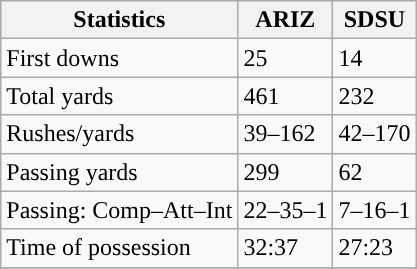<table class="wikitable" style="float: left;">
<tr>
<th>Statistics</th>
<th>ARIZ</th>
<th>SDSU</th>
</tr>
<tr>
<td>First downs</td>
<td>25</td>
<td>14</td>
</tr>
<tr>
<td>Total yards</td>
<td>461</td>
<td>232</td>
</tr>
<tr>
<td>Rushes/yards</td>
<td>39–162</td>
<td>42–170</td>
</tr>
<tr>
<td>Passing yards</td>
<td>299</td>
<td>62</td>
</tr>
<tr>
<td>Passing: Comp–Att–Int</td>
<td>22–35–1</td>
<td>7–16–1</td>
</tr>
<tr>
<td>Time of possession</td>
<td>32:37</td>
<td>27:23</td>
</tr>
<tr>
</tr>
</table>
